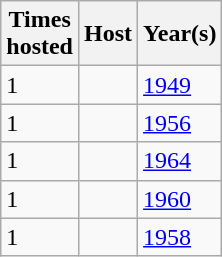<table class="wikitable">
<tr>
<th>Times <br> hosted</th>
<th>Host</th>
<th>Year(s)</th>
</tr>
<tr>
<td>1</td>
<td></td>
<td><a href='#'>1949</a></td>
</tr>
<tr>
<td>1</td>
<td><em></em></td>
<td><a href='#'>1956</a></td>
</tr>
<tr>
<td>1</td>
<td></td>
<td><a href='#'>1964</a></td>
</tr>
<tr>
<td>1</td>
<td><em></em></td>
<td><a href='#'>1960</a></td>
</tr>
<tr>
<td>1</td>
<td><em></em></td>
<td><a href='#'>1958</a></td>
</tr>
</table>
